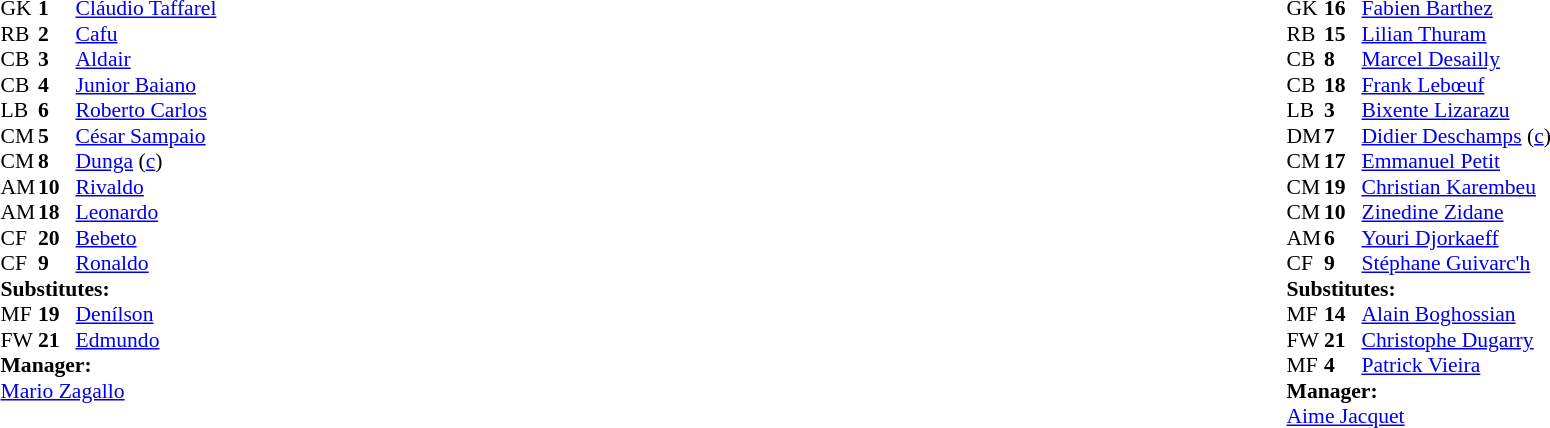<table style="width:100%">
<tr>
<td style="vertical-align:top; width:50%"><br><table style="font-size: 90%" cellspacing="0" cellpadding="0">
<tr>
<th width="25"></th>
<th width="25"></th>
</tr>
<tr>
<td>GK</td>
<td><strong>1</strong></td>
<td><a href='#'>Cláudio Taffarel</a></td>
</tr>
<tr>
<td>RB</td>
<td><strong>2</strong></td>
<td><a href='#'>Cafu</a></td>
</tr>
<tr>
<td>CB</td>
<td><strong>3</strong></td>
<td><a href='#'>Aldair</a></td>
</tr>
<tr>
<td>CB</td>
<td><strong>4</strong></td>
<td><a href='#'>Junior Baiano</a></td>
<td></td>
</tr>
<tr>
<td>LB</td>
<td><strong>6</strong></td>
<td><a href='#'>Roberto Carlos</a></td>
</tr>
<tr>
<td>CM</td>
<td><strong>5</strong></td>
<td><a href='#'>César Sampaio</a></td>
<td></td>
<td></td>
</tr>
<tr>
<td>CM</td>
<td><strong>8</strong></td>
<td><a href='#'>Dunga</a> (<a href='#'>c</a>)</td>
</tr>
<tr>
<td>AM</td>
<td><strong>10</strong></td>
<td><a href='#'>Rivaldo</a></td>
</tr>
<tr>
<td>AM</td>
<td><strong>18</strong></td>
<td><a href='#'>Leonardo</a></td>
<td></td>
<td></td>
</tr>
<tr>
<td>CF</td>
<td><strong>20</strong></td>
<td><a href='#'>Bebeto</a></td>
</tr>
<tr>
<td>CF</td>
<td><strong>9</strong></td>
<td><a href='#'>Ronaldo</a></td>
</tr>
<tr>
<td colspan=4><strong>Substitutes:</strong></td>
</tr>
<tr>
<td>MF</td>
<td><strong>19</strong></td>
<td><a href='#'>Denílson</a></td>
<td></td>
<td></td>
</tr>
<tr>
<td>FW</td>
<td><strong>21</strong></td>
<td><a href='#'>Edmundo</a></td>
<td></td>
<td></td>
</tr>
<tr>
<td colspan=4><strong>Manager:</strong></td>
</tr>
<tr>
<td colspan="4"><a href='#'>Mario Zagallo</a></td>
</tr>
</table>
</td>
<td style="vertical-align:top"></td>
<td style="vertical-align:top; width:50%"><br><table cellspacing="0" cellpadding="0" style="font-size:90%; margin:auto">
<tr>
<th width="25"></th>
<th width="25"></th>
</tr>
<tr>
<td>GK</td>
<td><strong>16</strong></td>
<td><a href='#'>Fabien Barthez</a></td>
</tr>
<tr>
<td>RB</td>
<td><strong>15</strong></td>
<td><a href='#'>Lilian Thuram</a></td>
</tr>
<tr>
<td>CB</td>
<td><strong>8</strong></td>
<td><a href='#'>Marcel Desailly</a></td>
<td></td>
</tr>
<tr>
<td>CB</td>
<td><strong>18</strong></td>
<td><a href='#'>Frank Lebœuf</a></td>
</tr>
<tr>
<td>LB</td>
<td><strong>3</strong></td>
<td><a href='#'>Bixente Lizarazu</a></td>
</tr>
<tr>
<td>DM</td>
<td><strong>7</strong></td>
<td><a href='#'>Didier Deschamps</a> (<a href='#'>c</a>)</td>
<td></td>
</tr>
<tr>
<td>CM</td>
<td><strong>17</strong></td>
<td><a href='#'>Emmanuel Petit</a></td>
</tr>
<tr>
<td>CM</td>
<td><strong>19</strong></td>
<td><a href='#'>Christian Karembeu</a></td>
<td></td>
<td></td>
</tr>
<tr>
<td>CM</td>
<td><strong>10</strong></td>
<td><a href='#'>Zinedine Zidane</a></td>
</tr>
<tr>
<td>AM</td>
<td><strong>6</strong></td>
<td><a href='#'>Youri Djorkaeff</a></td>
<td></td>
<td></td>
</tr>
<tr>
<td>CF</td>
<td><strong>9</strong></td>
<td><a href='#'>Stéphane Guivarc'h</a></td>
<td></td>
<td></td>
</tr>
<tr>
<td colspan=4><strong>Substitutes:</strong></td>
</tr>
<tr>
<td>MF</td>
<td><strong>14</strong></td>
<td><a href='#'>Alain Boghossian</a></td>
<td></td>
<td></td>
</tr>
<tr>
<td>FW</td>
<td><strong>21</strong></td>
<td><a href='#'>Christophe Dugarry</a></td>
<td></td>
<td></td>
</tr>
<tr>
<td>MF</td>
<td><strong>4</strong></td>
<td><a href='#'>Patrick Vieira</a></td>
<td></td>
<td></td>
</tr>
<tr>
<td colspan=4><strong>Manager:</strong></td>
</tr>
<tr>
<td colspan="4"><a href='#'>Aime Jacquet</a></td>
</tr>
</table>
</td>
</tr>
</table>
